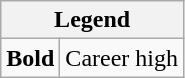<table class="wikitable mw-collapsible">
<tr>
<th colspan="2">Legend</th>
</tr>
<tr>
<td><strong>Bold</strong></td>
<td>Career high</td>
</tr>
</table>
